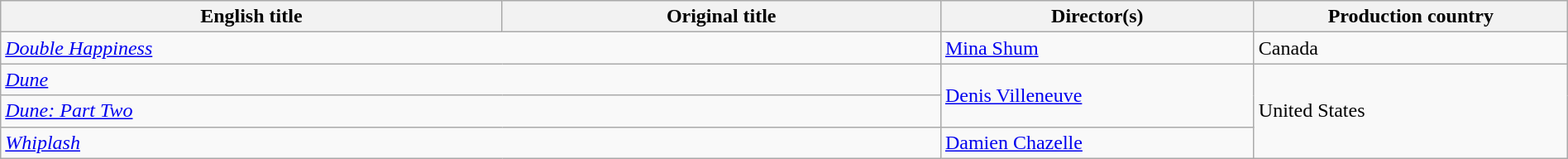<table class="wikitable sortable" style="width:100%; margin-bottom:4px">
<tr>
<th scope="col" width="32%">English title</th>
<th scope="col" width="28%">Original title</th>
<th scope="col" width="20%">Director(s)</th>
<th scope="col" width="20%">Production country</th>
</tr>
<tr>
<td colspan=2><em><a href='#'>Double Happiness</a></em></td>
<td><a href='#'>Mina Shum</a></td>
<td>Canada</td>
</tr>
<tr>
<td colspan=2><em><a href='#'>Dune</a></em></td>
<td rowspan=2><a href='#'>Denis Villeneuve</a></td>
<td rowspan=3>United States</td>
</tr>
<tr>
<td colspan=2><em><a href='#'>Dune: Part Two</a></em></td>
</tr>
<tr>
<td colspan=2><em><a href='#'>Whiplash</a></em></td>
<td><a href='#'>Damien Chazelle</a></td>
</tr>
</table>
